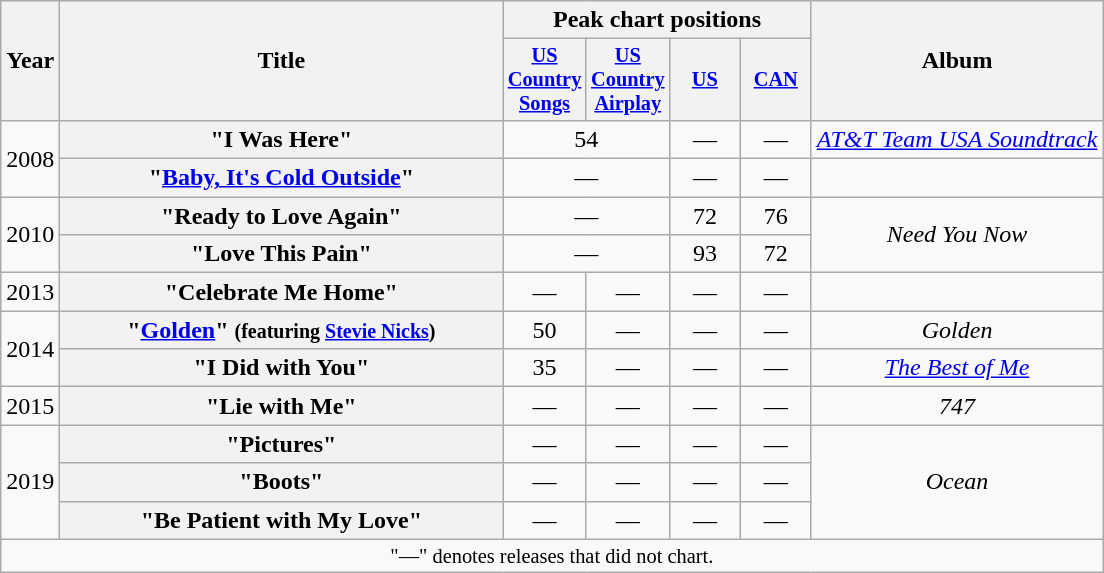<table class="wikitable plainrowheaders" style="text-align:center;">
<tr>
<th scope="col" rowspan="2" style="width:1em;">Year</th>
<th scope="col" rowspan="2" style="width:18em;">Title</th>
<th scope="col" colspan="4">Peak chart positions</th>
<th scope="col" rowspan="2">Album</th>
</tr>
<tr>
<th scope="col" style="width:3em;font-size:85%;"><a href='#'>US Country Songs</a><br></th>
<th scope="col" style="width:3em;font-size:85%;"><a href='#'>US Country Airplay</a><br></th>
<th scope="col" style="width:3em;font-size:85%;"><a href='#'>US</a><br></th>
<th scope="col" style="width:3em;font-size:85%;"><a href='#'>CAN</a><br></th>
</tr>
<tr>
<td rowspan="2">2008</td>
<th scope="row">"I Was Here"</th>
<td colspan="2">54</td>
<td>—</td>
<td>—</td>
<td><em><a href='#'>AT&T Team USA Soundtrack</a></em></td>
</tr>
<tr>
<th scope="row">"<a href='#'>Baby, It's Cold Outside</a>"</th>
<td colspan="2">—</td>
<td>—</td>
<td>—</td>
<td></td>
</tr>
<tr>
<td rowspan="2">2010</td>
<th scope="row">"Ready to Love Again"</th>
<td colspan="2">—</td>
<td>72</td>
<td>76</td>
<td rowspan="2"><em>Need You Now</em></td>
</tr>
<tr>
<th scope="row">"Love This Pain"</th>
<td colspan="2">—</td>
<td>93</td>
<td>72</td>
</tr>
<tr>
<td>2013</td>
<th scope="row">"Celebrate Me Home"</th>
<td>—</td>
<td>—</td>
<td>—</td>
<td>—</td>
<td></td>
</tr>
<tr>
<td rowspan="2">2014</td>
<th scope="row">"<a href='#'>Golden</a>" <small>(featuring <a href='#'>Stevie Nicks</a>)</small></th>
<td>50</td>
<td>—</td>
<td>—</td>
<td>—</td>
<td><em>Golden</em></td>
</tr>
<tr>
<th scope="row">"I Did with You"</th>
<td>35</td>
<td>—</td>
<td>—</td>
<td>—</td>
<td><em><a href='#'>The Best of Me</a></em></td>
</tr>
<tr>
<td>2015</td>
<th scope="row">"Lie with Me"</th>
<td>—</td>
<td>—</td>
<td>—</td>
<td>—</td>
<td><em>747</em></td>
</tr>
<tr>
<td rowspan="3">2019</td>
<th scope="row">"Pictures"</th>
<td>—</td>
<td>—</td>
<td>—</td>
<td>—</td>
<td rowspan="3"><em>Ocean</em></td>
</tr>
<tr>
<th scope="row">"Boots"</th>
<td>—</td>
<td>—</td>
<td>—</td>
<td>—</td>
</tr>
<tr>
<th scope="row">"Be Patient with My Love"</th>
<td>—</td>
<td>—</td>
<td>—</td>
<td>—</td>
</tr>
<tr>
<td colspan="10" style="font-size:85%">"—" denotes releases that did not chart.</td>
</tr>
</table>
